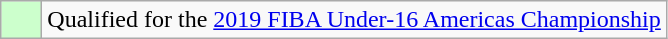<table class="wikitable">
<tr>
<td width=20px bgcolor="#ccffcc"></td>
<td>Qualified for the <a href='#'>2019 FIBA Under-16 Americas Championship</a></td>
</tr>
</table>
